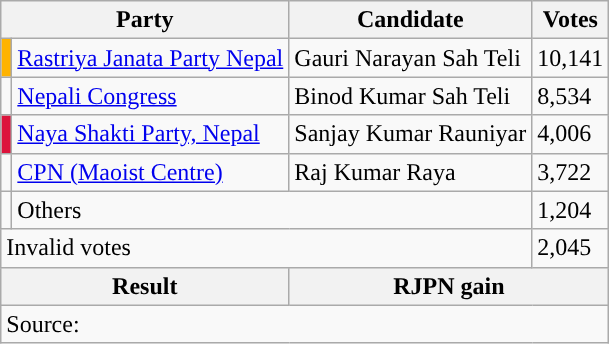<table class="wikitable">
<tr>
<th colspan="2">Party</th>
<th>Candidate</th>
<th>Votes</th>
</tr>
<tr>
<td style="background-color:#ffb300"></td>
<td><a href='#'>Rastriya Janata Party Nepal</a></td>
<td>Gauri Narayan Sah Teli</td>
<td>10,141</td>
</tr>
<tr>
<td style="background-color:"></td>
<td><a href='#'>Nepali Congress</a></td>
<td>Binod Kumar Sah Teli</td>
<td>8,534</td>
</tr>
<tr>
<td style="background-color:crimson"></td>
<td><a href='#'>Naya Shakti Party, Nepal</a></td>
<td>Sanjay Kumar Rauniyar</td>
<td>4,006</td>
</tr>
<tr>
<td style="background-color:"></td>
<td><a href='#'>CPN (Maoist Centre)</a></td>
<td>Raj Kumar Raya</td>
<td>3,722</td>
</tr>
<tr>
<td></td>
<td colspan="2">Others</td>
<td>1,204</td>
</tr>
<tr>
<td colspan="3">Invalid votes</td>
<td>2,045</td>
</tr>
<tr>
<th colspan="2">Result</th>
<th colspan="2">RJPN gain</th>
</tr>
<tr>
<td colspan="4">Source: </td>
</tr>
</table>
